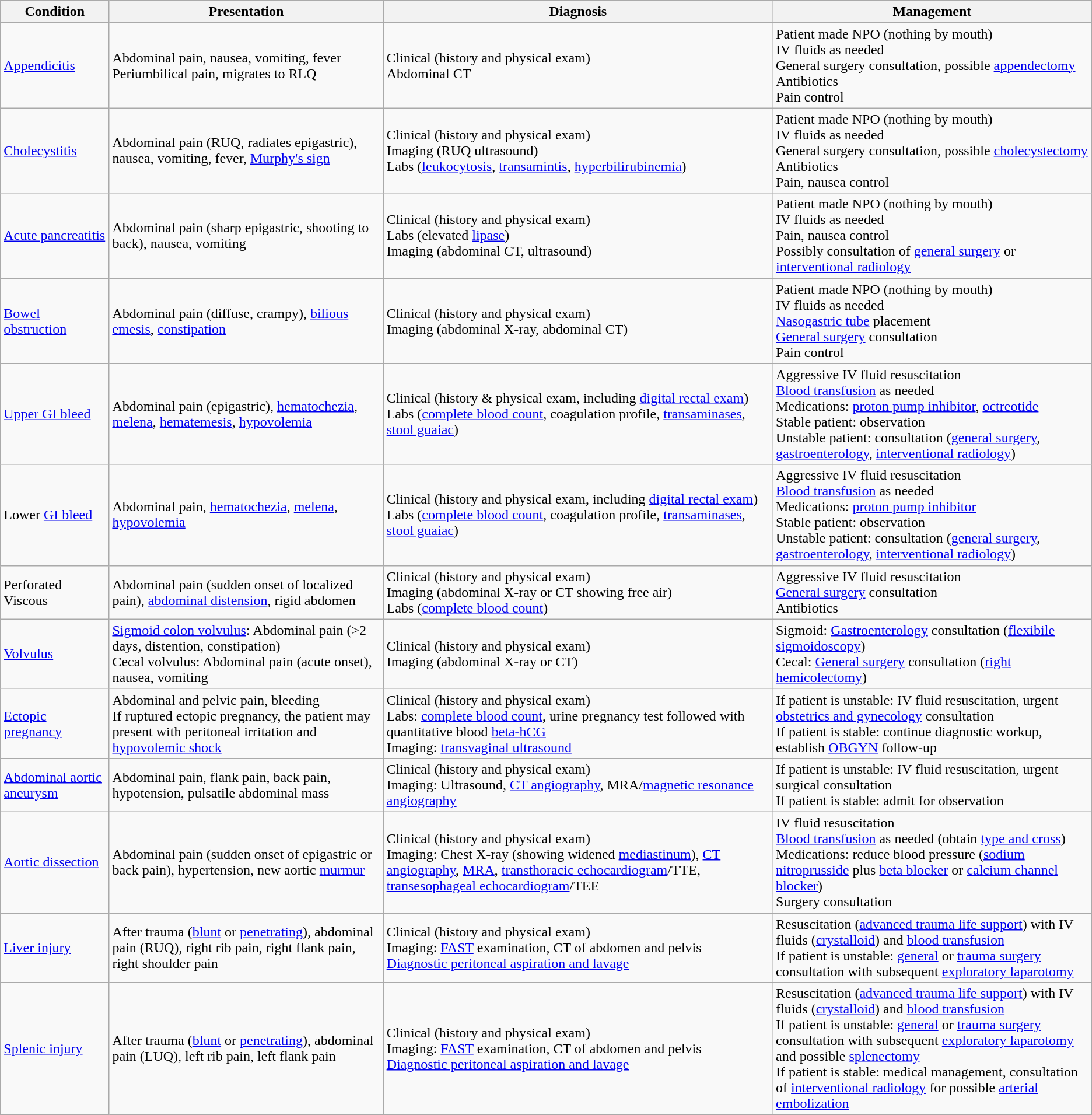<table class="wikitable">
<tr>
<th>Condition</th>
<th>Presentation</th>
<th>Diagnosis</th>
<th>Management</th>
</tr>
<tr>
<td><a href='#'>Appendicitis</a></td>
<td>Abdominal pain, nausea, vomiting, fever<br>Periumbilical pain, migrates to RLQ</td>
<td>Clinical (history and physical exam)<br>Abdominal CT</td>
<td>Patient made NPO (nothing by mouth)<br>IV fluids as needed<br>General surgery consultation, possible <a href='#'>appendectomy</a><br>Antibiotics<br>Pain control</td>
</tr>
<tr>
<td><a href='#'>Cholecystitis</a></td>
<td>Abdominal pain (RUQ, radiates epigastric), nausea, vomiting, fever, <a href='#'>Murphy's sign</a></td>
<td>Clinical (history and physical exam)<br>Imaging (RUQ ultrasound)<br>Labs (<a href='#'>leukocytosis</a>, <a href='#'>transamintis</a>, <a href='#'>hyperbilirubinemia</a>)</td>
<td>Patient made NPO (nothing by mouth)<br>IV fluids as needed<br>General surgery consultation, possible <a href='#'>cholecystectomy</a><br>Antibiotics<br>Pain, nausea control</td>
</tr>
<tr>
<td><a href='#'>Acute pancreatitis</a></td>
<td>Abdominal pain (sharp epigastric, shooting to back), nausea, vomiting</td>
<td>Clinical (history and physical exam)<br>Labs (elevated <a href='#'>lipase</a>)<br>Imaging (abdominal CT, ultrasound)</td>
<td>Patient made NPO (nothing by mouth)<br>IV fluids as needed<br>Pain, nausea control<br>Possibly consultation of <a href='#'>general surgery</a> or <a href='#'>interventional radiology</a></td>
</tr>
<tr>
<td><a href='#'>Bowel obstruction</a></td>
<td>Abdominal pain (diffuse, crampy), <a href='#'>bilious</a> <a href='#'>emesis</a>, <a href='#'>constipation</a></td>
<td>Clinical (history and physical exam)<br>Imaging (abdominal X-ray, abdominal CT)</td>
<td>Patient made NPO (nothing by mouth)<br>IV fluids as needed<br><a href='#'>Nasogastric tube</a> placement<br><a href='#'>General surgery</a> consultation<br>Pain control</td>
</tr>
<tr>
<td><a href='#'>Upper GI bleed</a></td>
<td>Abdominal pain (epigastric), <a href='#'>hematochezia</a>, <a href='#'>melena</a>, <a href='#'>hematemesis</a>, <a href='#'>hypovolemia</a></td>
<td>Clinical (history & physical exam, including <a href='#'>digital rectal exam</a>)<br>Labs (<a href='#'>complete blood count</a>, coagulation profile, <a href='#'>transaminases</a>, <a href='#'>stool guaiac</a>)</td>
<td>Aggressive IV fluid resuscitation<br><a href='#'>Blood transfusion</a> as needed<br>Medications: <a href='#'>proton pump inhibitor</a>, <a href='#'>octreotide</a><br>Stable patient: observation<br>Unstable patient: consultation (<a href='#'>general surgery</a>, <a href='#'>gastroenterology</a>, <a href='#'>interventional radiology</a>)</td>
</tr>
<tr>
<td>Lower <a href='#'>GI bleed</a></td>
<td>Abdominal pain, <a href='#'>hematochezia</a>, <a href='#'>melena</a>, <a href='#'>hypovolemia</a></td>
<td>Clinical (history and physical exam, including <a href='#'>digital rectal exam</a>)<br>Labs (<a href='#'>complete blood count</a>, coagulation profile, <a href='#'>transaminases</a>, <a href='#'>stool guaiac</a>)</td>
<td>Aggressive IV fluid resuscitation<br><a href='#'>Blood transfusion</a> as needed<br>Medications: <a href='#'>proton pump inhibitor</a><br>Stable patient: observation<br>Unstable patient: consultation (<a href='#'>general surgery</a>, <a href='#'>gastroenterology</a>, <a href='#'>interventional radiology</a>)</td>
</tr>
<tr>
<td>Perforated Viscous</td>
<td>Abdominal pain (sudden onset of localized pain), <a href='#'>abdominal distension</a>, rigid abdomen</td>
<td>Clinical (history and physical exam)<br>Imaging (abdominal X-ray or CT showing free air)<br>Labs (<a href='#'>complete blood count</a>)</td>
<td>Aggressive IV fluid resuscitation<br><a href='#'>General surgery</a> consultation<br>Antibiotics</td>
</tr>
<tr>
<td><a href='#'>Volvulus</a></td>
<td><a href='#'>Sigmoid colon volvulus</a>: Abdominal pain (>2 days, distention, constipation)<br>Cecal volvulus: Abdominal pain (acute onset), nausea, vomiting</td>
<td>Clinical (history and physical exam)<br>Imaging (abdominal X-ray or CT)</td>
<td>Sigmoid: <a href='#'>Gastroenterology</a> consultation (<a href='#'>flexibile sigmoidoscopy</a>)<br>Cecal: <a href='#'>General surgery</a> consultation (<a href='#'>right hemicolectomy</a>)</td>
</tr>
<tr>
<td><a href='#'>Ectopic pregnancy</a></td>
<td>Abdominal and pelvic pain, bleeding<br>If ruptured ectopic pregnancy, the patient may present with peritoneal irritation and <a href='#'>hypovolemic shock</a></td>
<td>Clinical (history and physical exam)<br>Labs: <a href='#'>complete blood count</a>, urine pregnancy test followed with quantitative blood <a href='#'>beta-hCG</a><br>Imaging: <a href='#'>transvaginal ultrasound</a></td>
<td>If patient is unstable: IV fluid resuscitation, urgent <a href='#'>obstetrics and gynecology</a> consultation<br>If patient is stable: continue diagnostic workup, establish <a href='#'>OBGYN</a> follow-up</td>
</tr>
<tr>
<td><a href='#'>Abdominal aortic aneurysm</a></td>
<td>Abdominal pain, flank pain, back pain, hypotension, pulsatile abdominal mass</td>
<td>Clinical (history and physical exam)<br>Imaging: Ultrasound, <a href='#'>CT angiography</a>, MRA/<a href='#'>magnetic resonance angiography</a></td>
<td>If patient is unstable: IV fluid resuscitation, urgent surgical consultation<br>If patient is stable: admit for observation</td>
</tr>
<tr>
<td><a href='#'>Aortic dissection</a></td>
<td>Abdominal pain (sudden onset of epigastric or back pain), hypertension, new aortic <a href='#'>murmur</a></td>
<td>Clinical (history and physical exam)<br>Imaging: Chest X-ray (showing widened <a href='#'>mediastinum</a>), <a href='#'>CT angiography</a>, <a href='#'>MRA</a>, <a href='#'>transthoracic echocardiogram</a>/TTE, <a href='#'>transesophageal echocardiogram</a>/TEE</td>
<td>IV fluid resuscitation<br><a href='#'>Blood transfusion</a> as needed (obtain <a href='#'>type and cross</a>)<br>Medications: reduce blood pressure (<a href='#'>sodium nitroprusside</a> plus <a href='#'>beta blocker</a> or <a href='#'>calcium channel blocker</a>)<br>Surgery consultation</td>
</tr>
<tr>
<td><a href='#'>Liver injury</a></td>
<td>After trauma (<a href='#'>blunt</a> or <a href='#'>penetrating</a>), abdominal pain (RUQ), right rib pain, right flank pain, right shoulder pain</td>
<td>Clinical (history and physical exam)<br>Imaging: <a href='#'>FAST</a> examination, CT of abdomen and pelvis<br><a href='#'>Diagnostic peritoneal aspiration and lavage</a></td>
<td>Resuscitation (<a href='#'>advanced trauma life support</a>) with IV fluids (<a href='#'>crystalloid</a>) and <a href='#'>blood transfusion</a><br>If patient is unstable: <a href='#'>general</a> or <a href='#'>trauma surgery</a> consultation with subsequent <a href='#'>exploratory laparotomy</a></td>
</tr>
<tr>
<td><a href='#'>Splenic injury</a></td>
<td>After trauma (<a href='#'>blunt</a> or <a href='#'>penetrating</a>), abdominal pain (LUQ), left rib pain, left flank pain</td>
<td>Clinical (history and physical exam)<br>Imaging: <a href='#'>FAST</a> examination, CT of abdomen and pelvis<br><a href='#'>Diagnostic peritoneal aspiration and lavage</a></td>
<td>Resuscitation (<a href='#'>advanced trauma life support</a>) with IV fluids (<a href='#'>crystalloid</a>) and <a href='#'>blood transfusion</a><br>If patient is unstable: <a href='#'>general</a> or <a href='#'>trauma surgery</a> consultation with subsequent <a href='#'>exploratory laparotomy</a> and possible <a href='#'>splenectomy</a><br>If patient is stable: medical management, consultation of <a href='#'>interventional radiology</a> for possible <a href='#'>arterial embolization</a></td>
</tr>
</table>
